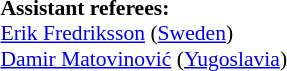<table width=50% style="font-size: 90%">
<tr>
<td><br><strong>Assistant referees:</strong>
<br><a href='#'>Erik Fredriksson</a> (<a href='#'>Sweden</a>)
<br><a href='#'>Damir Matovinović</a> (<a href='#'>Yugoslavia</a>)</td>
</tr>
</table>
